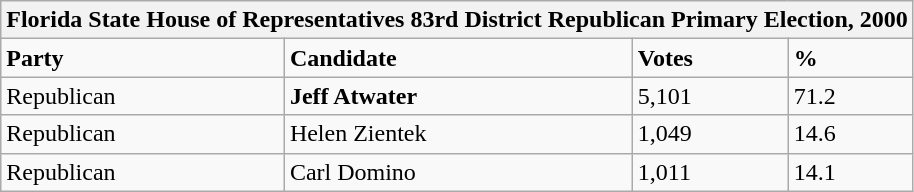<table class="wikitable">
<tr>
<th colspan="4">Florida State House of Representatives 83rd District Republican Primary Election, 2000</th>
</tr>
<tr>
<td><strong>Party</strong></td>
<td><strong>Candidate</strong></td>
<td><strong>Votes</strong></td>
<td><strong>%</strong></td>
</tr>
<tr>
<td>Republican</td>
<td><strong>Jeff Atwater</strong></td>
<td>5,101</td>
<td>71.2</td>
</tr>
<tr>
<td>Republican</td>
<td>Helen Zientek</td>
<td>1,049</td>
<td>14.6</td>
</tr>
<tr>
<td>Republican</td>
<td>Carl Domino</td>
<td>1,011</td>
<td>14.1</td>
</tr>
</table>
